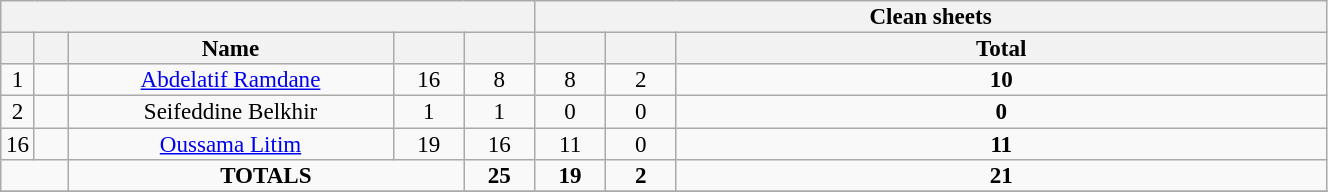<table class="wikitable sortable alternance"  style="font-size:96%; text-align:center; line-height:14px; width:70%;">
<tr>
<th colspan="5"></th>
<th colspan="4">Clean sheets</th>
</tr>
<tr>
<th width=15></th>
<th width=15></th>
<th width=210>Name</th>
<th width=40></th>
<th width=40></th>
<th width=40></th>
<th width=40></th>
<th>Total</th>
</tr>
<tr>
<td>1</td>
<td></td>
<td><a href='#'>Abdelatif Ramdane</a></td>
<td>16</td>
<td>8</td>
<td>8</td>
<td>2</td>
<td><strong>10</strong></td>
</tr>
<tr>
<td>2</td>
<td></td>
<td>Seifeddine Belkhir</td>
<td>1</td>
<td>1</td>
<td>0</td>
<td>0</td>
<td><strong>0</strong></td>
</tr>
<tr>
<td>16</td>
<td></td>
<td><a href='#'>Oussama Litim</a></td>
<td>19</td>
<td>16</td>
<td>11</td>
<td>0</td>
<td><strong>11</strong></td>
</tr>
<tr>
<td colspan="2"></td>
<td colspan="2"><strong>TOTALS</strong></td>
<td><strong>25</strong></td>
<td><strong>19</strong></td>
<td><strong>2</strong></td>
<td><strong>21</strong></td>
</tr>
<tr>
</tr>
</table>
